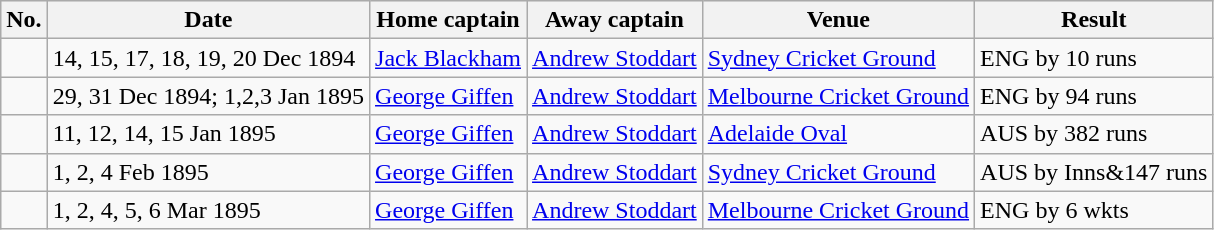<table class="wikitable">
<tr style="background:#efefef;">
<th>No.</th>
<th>Date</th>
<th>Home captain</th>
<th>Away captain</th>
<th>Venue</th>
<th>Result</th>
</tr>
<tr>
<td></td>
<td>14, 15, 17, 18, 19, 20 Dec 1894</td>
<td><a href='#'>Jack Blackham</a></td>
<td><a href='#'>Andrew Stoddart</a></td>
<td><a href='#'>Sydney Cricket Ground</a></td>
<td>ENG by 10 runs</td>
</tr>
<tr>
<td></td>
<td>29, 31 Dec 1894; 1,2,3 Jan 1895</td>
<td><a href='#'>George Giffen</a></td>
<td><a href='#'>Andrew Stoddart</a></td>
<td><a href='#'>Melbourne Cricket Ground</a></td>
<td>ENG by 94 runs</td>
</tr>
<tr>
<td></td>
<td>11, 12, 14, 15 Jan 1895</td>
<td><a href='#'>George Giffen</a></td>
<td><a href='#'>Andrew Stoddart</a></td>
<td><a href='#'>Adelaide Oval</a></td>
<td>AUS by 382 runs</td>
</tr>
<tr>
<td></td>
<td>1, 2, 4 Feb 1895</td>
<td><a href='#'>George Giffen</a></td>
<td><a href='#'>Andrew Stoddart</a></td>
<td><a href='#'>Sydney Cricket Ground</a></td>
<td>AUS by Inns&147 runs</td>
</tr>
<tr>
<td></td>
<td>1, 2, 4, 5, 6 Mar 1895</td>
<td><a href='#'>George Giffen</a></td>
<td><a href='#'>Andrew Stoddart</a></td>
<td><a href='#'>Melbourne Cricket Ground</a></td>
<td>ENG by 6 wkts</td>
</tr>
</table>
